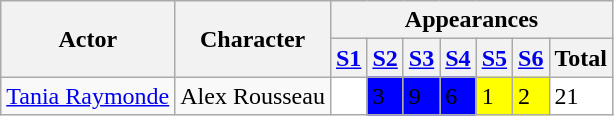<table class="wikitable">
<tr ">
<th rowspan=2>Actor</th>
<th rowspan=2>Character</th>
<th colspan=7>Appearances</th>
</tr>
<tr>
<th><a href='#'>S1</a></th>
<th><a href='#'>S2</a></th>
<th><a href='#'>S3</a></th>
<th><a href='#'>S4</a></th>
<th><a href='#'>S5</a></th>
<th><a href='#'>S6</a></th>
<th>Total</th>
</tr>
<tr>
<td><a href='#'>Tania Raymonde</a></td>
<td>Alex Rousseau</td>
<td style="background:white;"></td>
<td style="background:blue;">3</td>
<td style="background:blue;">9</td>
<td style="background:blue;">6</td>
<td style="background:yellow;">1</td>
<td style="background:yellow;">2</td>
<td style="background:white;">21</td>
</tr>
</table>
